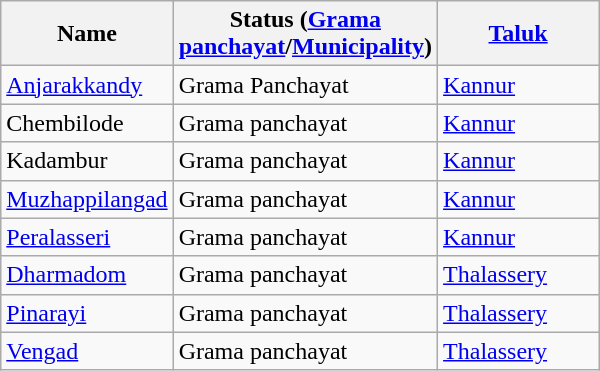<table class="wikitable sortable static-row-numbers static-row-header-hash">
<tr>
<th width="100px">Name</th>
<th width="130px">Status (<a href='#'>Grama panchayat</a>/<a href='#'>Municipality</a>)</th>
<th width="100px"><a href='#'>Taluk</a></th>
</tr>
<tr>
<td><a href='#'>Anjarakkandy</a></td>
<td>Grama Panchayat</td>
<td><a href='#'>Kannur</a></td>
</tr>
<tr>
<td>Chembilode</td>
<td>Grama panchayat</td>
<td><a href='#'>Kannur</a></td>
</tr>
<tr>
<td>Kadambur</td>
<td>Grama panchayat</td>
<td><a href='#'>Kannur</a></td>
</tr>
<tr>
<td><a href='#'>Muzhappilangad</a></td>
<td>Grama panchayat</td>
<td><a href='#'>Kannur</a></td>
</tr>
<tr>
<td><a href='#'>Peralasseri</a></td>
<td>Grama panchayat</td>
<td><a href='#'>Kannur</a></td>
</tr>
<tr>
<td><a href='#'>Dharmadom</a></td>
<td>Grama panchayat</td>
<td><a href='#'>Thalassery</a></td>
</tr>
<tr>
<td><a href='#'>Pinarayi</a></td>
<td>Grama panchayat</td>
<td><a href='#'>Thalassery</a></td>
</tr>
<tr>
<td><a href='#'>Vengad</a></td>
<td>Grama panchayat</td>
<td><a href='#'>Thalassery</a></td>
</tr>
</table>
